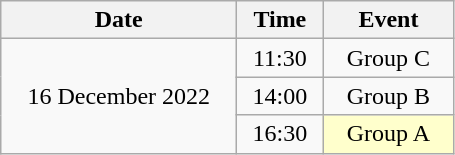<table class = "wikitable" style="text-align:center;">
<tr>
<th width=150>Date</th>
<th width=50>Time</th>
<th width=80>Event</th>
</tr>
<tr>
<td rowspan=3>16 December 2022</td>
<td>11:30</td>
<td>Group C</td>
</tr>
<tr>
<td>14:00</td>
<td>Group B</td>
</tr>
<tr>
<td>16:30</td>
<td bgcolor=ffffcc>Group A</td>
</tr>
</table>
